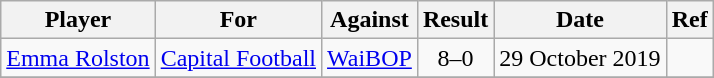<table class=wikitable>
<tr>
<th>Player</th>
<th>For</th>
<th>Against</th>
<th Style="text-align:center">Result</th>
<th>Date</th>
<th>Ref</th>
</tr>
<tr>
<td><a href='#'>Emma Rolston</a></td>
<td><a href='#'>Capital Football</a></td>
<td><a href='#'>WaiBOP</a></td>
<td style="text-align:center;">8–0</td>
<td>29 October 2019</td>
<td></td>
</tr>
<tr>
</tr>
</table>
